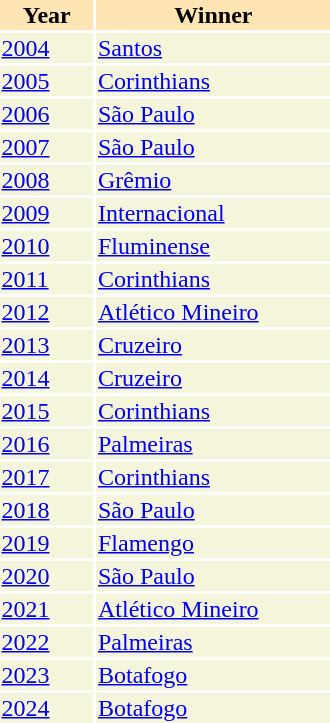<table>
<tr>
<th bgcolor=#ffe5b4 width=20%>Year</th>
<th bgcolor=#ffe5b4 width=50%>Winner</th>
</tr>
<tr bgcolor=#f5f5dc>
<td><a href='#'>2004</a></td>
<td><a href='#'>Santos</a></td>
</tr>
<tr --- bgcolor=#f5f5dc>
<td><a href='#'>2005</a></td>
<td><a href='#'>Corinthians</a></td>
</tr>
<tr bgcolor=#f5f5dc>
<td><a href='#'>2006</a></td>
<td><a href='#'>São Paulo</a></td>
</tr>
<tr bgcolor=#f5f5dc>
<td><a href='#'>2007</a></td>
<td><a href='#'>São Paulo</a></td>
</tr>
<tr bgcolor=#f5f5dc>
<td><a href='#'>2008</a></td>
<td><a href='#'>Grêmio</a></td>
</tr>
<tr bgcolor=#f5f5dc>
<td><a href='#'>2009</a></td>
<td><a href='#'>Internacional</a></td>
</tr>
<tr bgcolor=#f5f5dc>
<td><a href='#'>2010</a></td>
<td><a href='#'>Fluminense</a></td>
</tr>
<tr bgcolor=#f5f5dc>
<td><a href='#'>2011</a></td>
<td><a href='#'>Corinthians</a></td>
</tr>
<tr bgcolor=#f5f5dc>
<td><a href='#'>2012</a></td>
<td><a href='#'>Atlético Mineiro</a></td>
</tr>
<tr bgcolor=#f5f5dc>
<td><a href='#'>2013</a></td>
<td><a href='#'>Cruzeiro</a></td>
</tr>
<tr bgcolor=#f5f5dc>
<td><a href='#'>2014</a></td>
<td><a href='#'>Cruzeiro</a></td>
</tr>
<tr --- bgcolor=#f5f5dc>
<td><a href='#'>2015</a></td>
<td><a href='#'>Corinthians</a></td>
</tr>
<tr --- bgcolor=#f5f5dc>
<td><a href='#'>2016</a></td>
<td><a href='#'>Palmeiras</a></td>
</tr>
<tr --- bgcolor=#f5f5dc>
<td><a href='#'>2017</a></td>
<td><a href='#'>Corinthians</a></td>
</tr>
<tr --- bgcolor=#f5f5dc>
<td><a href='#'>2018</a></td>
<td><a href='#'>São Paulo</a></td>
</tr>
<tr --- bgcolor=#f5f5dc>
<td><a href='#'>2019</a></td>
<td><a href='#'>Flamengo</a></td>
</tr>
<tr --- bgcolor=#f5f5dc>
<td><a href='#'>2020</a></td>
<td><a href='#'>São Paulo</a></td>
</tr>
<tr bgcolor=#f5f5dc>
<td><a href='#'>2021</a></td>
<td><a href='#'>Atlético Mineiro</a></td>
</tr>
<tr --- bgcolor=#f5f5dc>
<td><a href='#'>2022</a></td>
<td><a href='#'>Palmeiras</a></td>
</tr>
<tr --- bgcolor=#f5f5dc>
<td><a href='#'>2023</a></td>
<td><a href='#'>Botafogo</a></td>
</tr>
<tr --- bgcolor=#f5f5dc>
<td><a href='#'>2024</a></td>
<td><a href='#'>Botafogo</a></td>
</tr>
</table>
